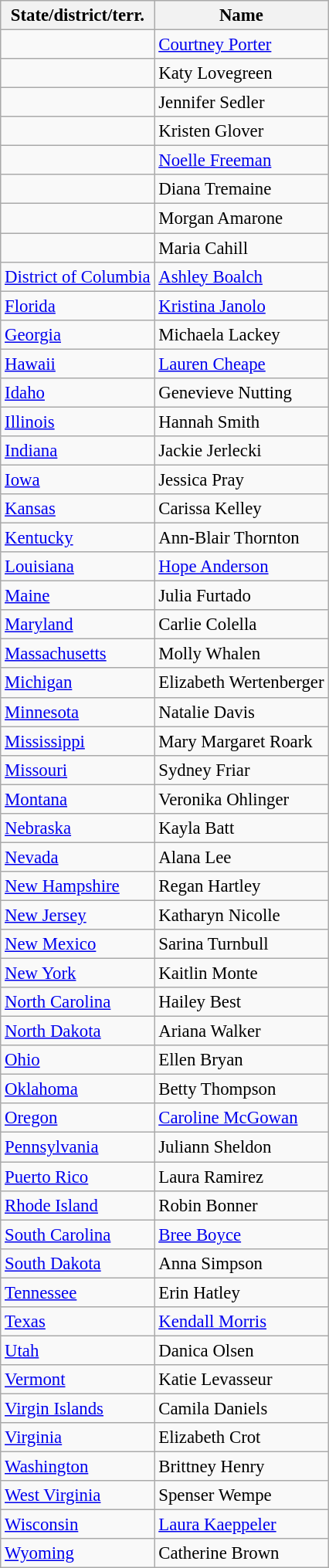<table class="wikitable sortable" style="font-size: 95%;">
<tr>
<th>State/district/terr.</th>
<th>Name</th>
</tr>
<tr>
<td></td>
<td><a href='#'>Courtney Porter</a></td>
</tr>
<tr>
<td></td>
<td>Katy Lovegreen</td>
</tr>
<tr>
<td></td>
<td>Jennifer Sedler</td>
</tr>
<tr>
<td></td>
<td>Kristen Glover</td>
</tr>
<tr>
<td></td>
<td><a href='#'>Noelle Freeman</a></td>
</tr>
<tr>
<td></td>
<td>Diana Tremaine</td>
</tr>
<tr>
<td></td>
<td>Morgan Amarone</td>
</tr>
<tr>
<td></td>
<td>Maria Cahill</td>
</tr>
<tr>
<td> <a href='#'>District of Columbia</a></td>
<td><a href='#'>Ashley Boalch</a></td>
</tr>
<tr>
<td> <a href='#'>Florida</a></td>
<td><a href='#'>Kristina Janolo</a></td>
</tr>
<tr>
<td> <a href='#'>Georgia</a></td>
<td>Michaela Lackey</td>
</tr>
<tr>
<td> <a href='#'>Hawaii</a></td>
<td><a href='#'>Lauren Cheape</a></td>
</tr>
<tr>
<td> <a href='#'>Idaho</a></td>
<td>Genevieve Nutting</td>
</tr>
<tr>
<td> <a href='#'>Illinois</a></td>
<td>Hannah Smith</td>
</tr>
<tr>
<td> <a href='#'>Indiana</a></td>
<td>Jackie Jerlecki</td>
</tr>
<tr>
<td> <a href='#'>Iowa</a></td>
<td>Jessica Pray</td>
</tr>
<tr>
<td> <a href='#'>Kansas</a></td>
<td>Carissa Kelley</td>
</tr>
<tr>
<td> <a href='#'>Kentucky</a></td>
<td>Ann-Blair Thornton</td>
</tr>
<tr>
<td> <a href='#'>Louisiana</a></td>
<td><a href='#'>Hope Anderson</a></td>
</tr>
<tr>
<td> <a href='#'>Maine</a></td>
<td>Julia Furtado</td>
</tr>
<tr>
<td> <a href='#'>Maryland</a></td>
<td>Carlie Colella</td>
</tr>
<tr>
<td> <a href='#'>Massachusetts</a></td>
<td>Molly Whalen</td>
</tr>
<tr>
<td> <a href='#'>Michigan</a></td>
<td>Elizabeth Wertenberger</td>
</tr>
<tr>
<td> <a href='#'>Minnesota</a></td>
<td>Natalie Davis</td>
</tr>
<tr>
<td> <a href='#'>Mississippi</a></td>
<td>Mary Margaret Roark</td>
</tr>
<tr>
<td> <a href='#'>Missouri</a></td>
<td>Sydney Friar</td>
</tr>
<tr>
<td> <a href='#'>Montana</a></td>
<td>Veronika Ohlinger</td>
</tr>
<tr>
<td> <a href='#'>Nebraska</a></td>
<td>Kayla Batt</td>
</tr>
<tr>
<td> <a href='#'>Nevada</a></td>
<td>Alana Lee</td>
</tr>
<tr>
<td> <a href='#'>New Hampshire</a></td>
<td>Regan Hartley</td>
</tr>
<tr>
<td> <a href='#'>New Jersey</a></td>
<td>Katharyn Nicolle</td>
</tr>
<tr>
<td> <a href='#'>New Mexico</a></td>
<td>Sarina Turnbull</td>
</tr>
<tr>
<td> <a href='#'>New York</a></td>
<td>Kaitlin Monte</td>
</tr>
<tr>
<td> <a href='#'>North Carolina</a></td>
<td>Hailey Best</td>
</tr>
<tr>
<td> <a href='#'>North Dakota</a></td>
<td>Ariana Walker</td>
</tr>
<tr>
<td> <a href='#'>Ohio</a></td>
<td>Ellen Bryan</td>
</tr>
<tr>
<td> <a href='#'>Oklahoma</a></td>
<td>Betty Thompson</td>
</tr>
<tr>
<td> <a href='#'>Oregon</a></td>
<td><a href='#'>Caroline McGowan</a></td>
</tr>
<tr>
<td> <a href='#'>Pennsylvania</a></td>
<td>Juliann Sheldon</td>
</tr>
<tr>
<td> <a href='#'>Puerto Rico</a></td>
<td>Laura Ramirez</td>
</tr>
<tr>
<td> <a href='#'>Rhode Island</a></td>
<td>Robin Bonner</td>
</tr>
<tr>
<td> <a href='#'>South Carolina</a></td>
<td><a href='#'>Bree Boyce</a></td>
</tr>
<tr>
<td> <a href='#'>South Dakota</a></td>
<td>Anna Simpson</td>
</tr>
<tr>
<td> <a href='#'>Tennessee</a></td>
<td>Erin Hatley</td>
</tr>
<tr>
<td> <a href='#'>Texas</a></td>
<td><a href='#'>Kendall Morris</a></td>
</tr>
<tr>
<td> <a href='#'>Utah</a></td>
<td>Danica Olsen</td>
</tr>
<tr>
<td> <a href='#'>Vermont</a></td>
<td>Katie Levasseur</td>
</tr>
<tr>
<td> <a href='#'>Virgin Islands</a></td>
<td>Camila Daniels</td>
</tr>
<tr>
<td> <a href='#'>Virginia</a></td>
<td>Elizabeth Crot</td>
</tr>
<tr>
<td> <a href='#'>Washington</a></td>
<td>Brittney Henry</td>
</tr>
<tr>
<td> <a href='#'>West Virginia</a></td>
<td>Spenser Wempe</td>
</tr>
<tr>
<td> <a href='#'>Wisconsin</a></td>
<td><a href='#'>Laura Kaeppeler</a></td>
</tr>
<tr>
<td> <a href='#'>Wyoming</a></td>
<td>Catherine Brown</td>
</tr>
</table>
